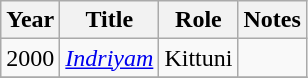<table class="wikitable sortable">
<tr>
<th>Year</th>
<th>Title</th>
<th>Role</th>
<th class="unsortable">Notes</th>
</tr>
<tr>
<td>2000</td>
<td><em><a href='#'>Indriyam</a></em></td>
<td>Kittuni</td>
<td></td>
</tr>
<tr>
</tr>
</table>
